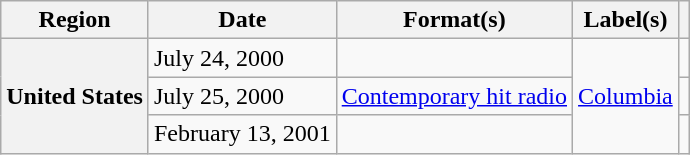<table class="wikitable plainrowheaders">
<tr>
<th scope="col">Region</th>
<th scope="col">Date</th>
<th scope="col">Format(s)</th>
<th scope="col">Label(s)</th>
<th scope="col"></th>
</tr>
<tr>
<th scope="row" rowspan="3">United States</th>
<td>July 24, 2000</td>
<td></td>
<td rowspan="3"><a href='#'>Columbia</a></td>
<td align="center"></td>
</tr>
<tr>
<td>July 25, 2000</td>
<td><a href='#'>Contemporary hit radio</a></td>
<td align="center"></td>
</tr>
<tr>
<td>February 13, 2001</td>
<td></td>
<td align="center"></td>
</tr>
</table>
